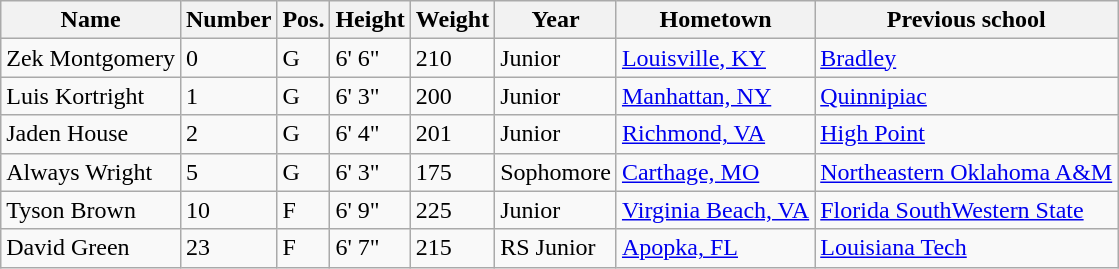<table class="wikitable sortable" border="1">
<tr>
<th>Name</th>
<th>Number</th>
<th>Pos.</th>
<th>Height</th>
<th>Weight</th>
<th>Year</th>
<th>Hometown</th>
<th class="unsortable">Previous school</th>
</tr>
<tr>
<td>Zek Montgomery</td>
<td>0</td>
<td>G</td>
<td>6' 6"</td>
<td>210</td>
<td>Junior</td>
<td><a href='#'>Louisville, KY</a></td>
<td><a href='#'>Bradley</a></td>
</tr>
<tr>
<td>Luis Kortright</td>
<td>1</td>
<td>G</td>
<td>6' 3"</td>
<td>200</td>
<td>Junior</td>
<td><a href='#'>Manhattan, NY</a></td>
<td><a href='#'>Quinnipiac</a></td>
</tr>
<tr>
<td>Jaden House</td>
<td>2</td>
<td>G</td>
<td>6' 4"</td>
<td>201</td>
<td>Junior</td>
<td><a href='#'>Richmond, VA</a></td>
<td><a href='#'>High Point</a></td>
</tr>
<tr>
<td>Always Wright</td>
<td>5</td>
<td>G</td>
<td>6' 3"</td>
<td>175</td>
<td>Sophomore</td>
<td><a href='#'>Carthage, MO</a></td>
<td><a href='#'>Northeastern Oklahoma A&M</a></td>
</tr>
<tr>
<td>Tyson Brown</td>
<td>10</td>
<td>F</td>
<td>6' 9"</td>
<td>225</td>
<td>Junior</td>
<td><a href='#'>Virginia Beach, VA</a></td>
<td><a href='#'>Florida SouthWestern State</a></td>
</tr>
<tr>
<td>David Green</td>
<td>23</td>
<td>F</td>
<td>6' 7"</td>
<td>215</td>
<td>RS Junior</td>
<td><a href='#'>Apopka, FL</a></td>
<td><a href='#'>Louisiana Tech</a></td>
</tr>
</table>
